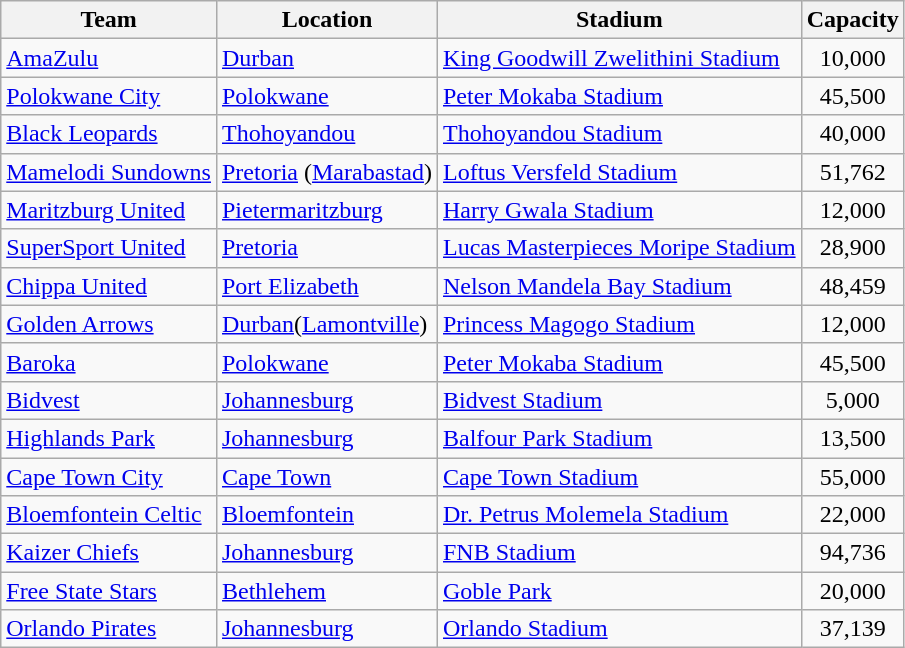<table class="wikitable sortable">
<tr>
<th>Team</th>
<th>Location</th>
<th>Stadium</th>
<th>Capacity</th>
</tr>
<tr>
<td><a href='#'>AmaZulu</a></td>
<td><a href='#'>Durban</a> </td>
<td><a href='#'>King Goodwill Zwelithini Stadium</a></td>
<td align="center">10,000</td>
</tr>
<tr>
<td><a href='#'>Polokwane City</a></td>
<td><a href='#'>Polokwane</a></td>
<td><a href='#'>Peter Mokaba Stadium</a></td>
<td align="center">45,500</td>
</tr>
<tr>
<td><a href='#'>Black Leopards</a></td>
<td><a href='#'>Thohoyandou</a></td>
<td><a href='#'>Thohoyandou Stadium</a></td>
<td align="center">40,000</td>
</tr>
<tr>
<td><a href='#'>Mamelodi Sundowns</a></td>
<td><a href='#'>Pretoria</a> (<a href='#'>Marabastad</a>)</td>
<td><a href='#'>Loftus Versfeld Stadium</a></td>
<td align="center">51,762</td>
</tr>
<tr>
<td><a href='#'>Maritzburg United</a></td>
<td><a href='#'>Pietermaritzburg</a></td>
<td><a href='#'>Harry Gwala Stadium</a></td>
<td align="center">12,000</td>
</tr>
<tr>
<td><a href='#'>SuperSport United</a></td>
<td><a href='#'>Pretoria</a></td>
<td><a href='#'>Lucas Masterpieces Moripe Stadium</a></td>
<td align="center">28,900</td>
</tr>
<tr>
<td><a href='#'>Chippa United</a></td>
<td><a href='#'>Port Elizabeth</a></td>
<td><a href='#'>Nelson Mandela Bay Stadium</a></td>
<td align="center">48,459</td>
</tr>
<tr>
<td><a href='#'>Golden Arrows</a></td>
<td><a href='#'>Durban</a>(<a href='#'>Lamontville</a>)</td>
<td><a href='#'>Princess Magogo Stadium</a></td>
<td align="center">12,000</td>
</tr>
<tr>
<td><a href='#'>Baroka</a></td>
<td><a href='#'>Polokwane</a></td>
<td><a href='#'>Peter Mokaba Stadium</a></td>
<td align="center">45,500</td>
</tr>
<tr>
<td><a href='#'>Bidvest</a></td>
<td><a href='#'>Johannesburg</a> </td>
<td><a href='#'>Bidvest Stadium</a></td>
<td align="center">5,000</td>
</tr>
<tr>
<td><a href='#'>Highlands Park</a></td>
<td><a href='#'>Johannesburg</a></td>
<td><a href='#'>Balfour Park Stadium</a></td>
<td align="center">13,500</td>
</tr>
<tr>
<td><a href='#'>Cape Town City</a></td>
<td><a href='#'>Cape Town</a> </td>
<td><a href='#'>Cape Town Stadium</a></td>
<td align="center">55,000</td>
</tr>
<tr>
<td><a href='#'>Bloemfontein Celtic</a></td>
<td><a href='#'>Bloemfontein</a></td>
<td><a href='#'>Dr. Petrus Molemela Stadium</a></td>
<td align="center">22,000</td>
</tr>
<tr>
<td><a href='#'>Kaizer Chiefs</a></td>
<td><a href='#'>Johannesburg</a> </td>
<td><a href='#'>FNB Stadium</a></td>
<td align="center">94,736</td>
</tr>
<tr>
<td><a href='#'>Free State Stars</a></td>
<td><a href='#'>Bethlehem</a></td>
<td><a href='#'>Goble Park</a></td>
<td align="center">20,000</td>
</tr>
<tr>
<td><a href='#'>Orlando Pirates</a></td>
<td><a href='#'>Johannesburg</a> </td>
<td><a href='#'>Orlando Stadium</a></td>
<td align="center">37,139</td>
</tr>
</table>
